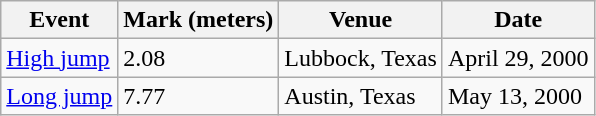<table class="wikitable">
<tr>
<th>Event</th>
<th>Mark (meters)</th>
<th>Venue</th>
<th>Date</th>
</tr>
<tr>
<td><a href='#'>High jump</a></td>
<td>2.08</td>
<td>Lubbock, Texas</td>
<td>April 29, 2000</td>
</tr>
<tr>
<td><a href='#'>Long jump</a></td>
<td>7.77</td>
<td>Austin, Texas</td>
<td>May 13, 2000</td>
</tr>
</table>
